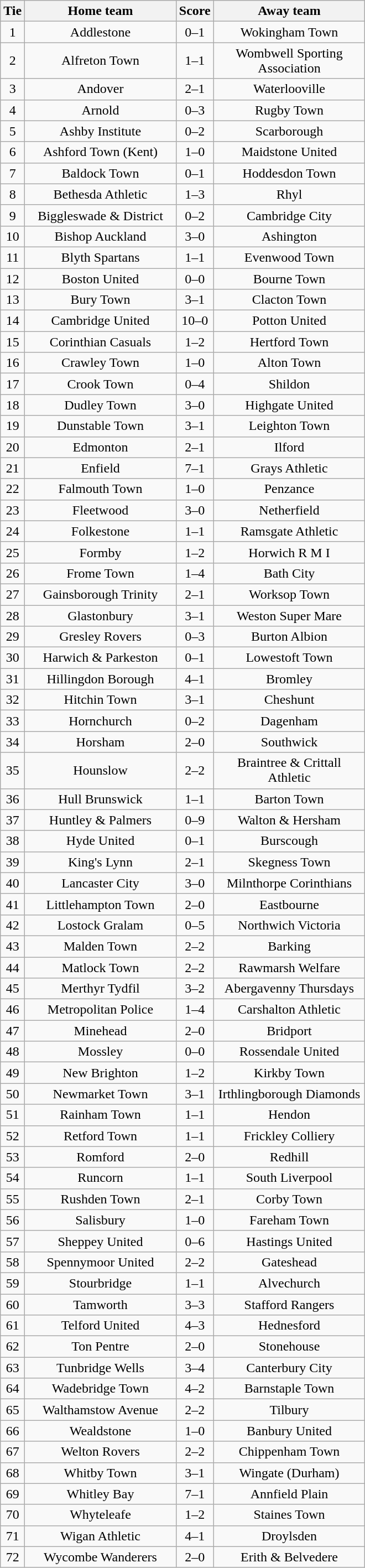<table class="wikitable" style="text-align:center;">
<tr>
<th width=20>Tie</th>
<th width=175>Home team</th>
<th width=20>Score</th>
<th width=175>Away team</th>
</tr>
<tr>
<td>1</td>
<td>Addlestone</td>
<td>0–1</td>
<td>Wokingham Town</td>
</tr>
<tr>
<td>2</td>
<td>Alfreton Town</td>
<td>1–1</td>
<td>Wombwell Sporting Association</td>
</tr>
<tr>
<td>3</td>
<td>Andover</td>
<td>2–1</td>
<td>Waterlooville</td>
</tr>
<tr>
<td>4</td>
<td>Arnold</td>
<td>0–3</td>
<td>Rugby Town</td>
</tr>
<tr>
<td>5</td>
<td>Ashby Institute</td>
<td>0–2</td>
<td>Scarborough</td>
</tr>
<tr>
<td>6</td>
<td>Ashford Town (Kent)</td>
<td>1–0</td>
<td>Maidstone United</td>
</tr>
<tr>
<td>7</td>
<td>Baldock Town</td>
<td>0–1</td>
<td>Hoddesdon Town</td>
</tr>
<tr>
<td>8</td>
<td>Bethesda Athletic</td>
<td>1–3</td>
<td>Rhyl</td>
</tr>
<tr>
<td>9</td>
<td>Biggleswade & District</td>
<td>0–2</td>
<td>Cambridge City</td>
</tr>
<tr>
<td>10</td>
<td>Bishop Auckland</td>
<td>3–0</td>
<td>Ashington</td>
</tr>
<tr>
<td>11</td>
<td>Blyth Spartans</td>
<td>1–1</td>
<td>Evenwood Town</td>
</tr>
<tr>
<td>12</td>
<td>Boston United</td>
<td>0–0</td>
<td>Bourne Town</td>
</tr>
<tr>
<td>13</td>
<td>Bury Town</td>
<td>3–1</td>
<td>Clacton Town</td>
</tr>
<tr>
<td>14</td>
<td>Cambridge United</td>
<td>10–0</td>
<td>Potton United</td>
</tr>
<tr>
<td>15</td>
<td>Corinthian Casuals</td>
<td>1–2</td>
<td>Hertford Town</td>
</tr>
<tr>
<td>16</td>
<td>Crawley Town</td>
<td>1–0</td>
<td>Alton Town</td>
</tr>
<tr>
<td>17</td>
<td>Crook Town</td>
<td>0–4</td>
<td>Shildon</td>
</tr>
<tr>
<td>18</td>
<td>Dudley Town</td>
<td>3–0</td>
<td>Highgate United</td>
</tr>
<tr>
<td>19</td>
<td>Dunstable Town</td>
<td>3–1</td>
<td>Leighton Town</td>
</tr>
<tr>
<td>20</td>
<td>Edmonton</td>
<td>2–1</td>
<td>Ilford</td>
</tr>
<tr>
<td>21</td>
<td>Enfield</td>
<td>7–1</td>
<td>Grays Athletic</td>
</tr>
<tr>
<td>22</td>
<td>Falmouth Town</td>
<td>1–0</td>
<td>Penzance</td>
</tr>
<tr>
<td>23</td>
<td>Fleetwood</td>
<td>3–0</td>
<td>Netherfield</td>
</tr>
<tr>
<td>24</td>
<td>Folkestone</td>
<td>1–1</td>
<td>Ramsgate Athletic</td>
</tr>
<tr>
<td>25</td>
<td>Formby</td>
<td>1–2</td>
<td>Horwich R M I</td>
</tr>
<tr>
<td>26</td>
<td>Frome Town</td>
<td>1–4</td>
<td>Bath City</td>
</tr>
<tr>
<td>27</td>
<td>Gainsborough Trinity</td>
<td>2–1</td>
<td>Worksop Town</td>
</tr>
<tr>
<td>28</td>
<td>Glastonbury</td>
<td>3–1</td>
<td>Weston Super Mare</td>
</tr>
<tr>
<td>29</td>
<td>Gresley Rovers</td>
<td>0–3</td>
<td>Burton Albion</td>
</tr>
<tr>
<td>30</td>
<td>Harwich & Parkeston</td>
<td>0–1</td>
<td>Lowestoft Town</td>
</tr>
<tr>
<td>31</td>
<td>Hillingdon Borough</td>
<td>4–1</td>
<td>Bromley</td>
</tr>
<tr>
<td>32</td>
<td>Hitchin Town</td>
<td>3–1</td>
<td>Cheshunt</td>
</tr>
<tr>
<td>33</td>
<td>Hornchurch</td>
<td>0–2</td>
<td>Dagenham</td>
</tr>
<tr>
<td>34</td>
<td>Horsham</td>
<td>2–0</td>
<td>Southwick</td>
</tr>
<tr>
<td>35</td>
<td>Hounslow</td>
<td>2–2</td>
<td>Braintree & Crittall Athletic</td>
</tr>
<tr>
<td>36</td>
<td>Hull Brunswick</td>
<td>1–1</td>
<td>Barton Town</td>
</tr>
<tr>
<td>37</td>
<td>Huntley & Palmers</td>
<td>0–9</td>
<td>Walton & Hersham</td>
</tr>
<tr>
<td>38</td>
<td>Hyde United</td>
<td>0–1</td>
<td>Burscough</td>
</tr>
<tr>
<td>39</td>
<td>King's Lynn</td>
<td>2–1</td>
<td>Skegness Town</td>
</tr>
<tr>
<td>40</td>
<td>Lancaster City</td>
<td>3–0</td>
<td>Milnthorpe Corinthians</td>
</tr>
<tr>
<td>41</td>
<td>Littlehampton Town</td>
<td>2–0</td>
<td>Eastbourne</td>
</tr>
<tr>
<td>42</td>
<td>Lostock Gralam</td>
<td>0–5</td>
<td>Northwich Victoria</td>
</tr>
<tr>
<td>43</td>
<td>Malden Town</td>
<td>2–2</td>
<td>Barking</td>
</tr>
<tr>
<td>44</td>
<td>Matlock Town</td>
<td>2–2</td>
<td>Rawmarsh Welfare</td>
</tr>
<tr>
<td>45</td>
<td>Merthyr Tydfil</td>
<td>3–2</td>
<td>Abergavenny Thursdays</td>
</tr>
<tr>
<td>46</td>
<td>Metropolitan Police</td>
<td>1–4</td>
<td>Carshalton Athletic</td>
</tr>
<tr>
<td>47</td>
<td>Minehead</td>
<td>2–0</td>
<td>Bridport</td>
</tr>
<tr>
<td>48</td>
<td>Mossley</td>
<td>0–0</td>
<td>Rossendale United</td>
</tr>
<tr>
<td>49</td>
<td>New Brighton</td>
<td>1–2</td>
<td>Kirkby Town</td>
</tr>
<tr>
<td>50</td>
<td>Newmarket Town</td>
<td>3–1</td>
<td>Irthlingborough Diamonds</td>
</tr>
<tr>
<td>51</td>
<td>Rainham Town</td>
<td>1–1</td>
<td>Hendon</td>
</tr>
<tr>
<td>52</td>
<td>Retford Town</td>
<td>1–1</td>
<td>Frickley Colliery</td>
</tr>
<tr>
<td>53</td>
<td>Romford</td>
<td>2–0</td>
<td>Redhill</td>
</tr>
<tr>
<td>54</td>
<td>Runcorn</td>
<td>1–1</td>
<td>South Liverpool</td>
</tr>
<tr>
<td>55</td>
<td>Rushden Town</td>
<td>2–1</td>
<td>Corby Town</td>
</tr>
<tr>
<td>56</td>
<td>Salisbury</td>
<td>1–0</td>
<td>Fareham Town</td>
</tr>
<tr>
<td>57</td>
<td>Sheppey United</td>
<td>0–6</td>
<td>Hastings United</td>
</tr>
<tr>
<td>58</td>
<td>Spennymoor United</td>
<td>2–2</td>
<td>Gateshead</td>
</tr>
<tr>
<td>59</td>
<td>Stourbridge</td>
<td>1–1</td>
<td>Alvechurch</td>
</tr>
<tr>
<td>60</td>
<td>Tamworth</td>
<td>3–3</td>
<td>Stafford Rangers</td>
</tr>
<tr>
<td>61</td>
<td>Telford United</td>
<td>4–3</td>
<td>Hednesford</td>
</tr>
<tr>
<td>62</td>
<td>Ton Pentre</td>
<td>2–0</td>
<td>Stonehouse</td>
</tr>
<tr>
<td>63</td>
<td>Tunbridge Wells</td>
<td>3–4</td>
<td>Canterbury City</td>
</tr>
<tr>
<td>64</td>
<td>Wadebridge Town</td>
<td>4–2</td>
<td>Barnstaple Town</td>
</tr>
<tr>
<td>65</td>
<td>Walthamstow Avenue</td>
<td>2–2</td>
<td>Tilbury</td>
</tr>
<tr>
<td>66</td>
<td>Wealdstone</td>
<td>1–0</td>
<td>Banbury United</td>
</tr>
<tr>
<td>67</td>
<td>Welton Rovers</td>
<td>2–2</td>
<td>Chippenham Town</td>
</tr>
<tr>
<td>68</td>
<td>Whitby Town</td>
<td>3–1</td>
<td>Wingate (Durham)</td>
</tr>
<tr>
<td>69</td>
<td>Whitley Bay</td>
<td>7–1</td>
<td>Annfield Plain</td>
</tr>
<tr>
<td>70</td>
<td>Whyteleafe</td>
<td>1–2</td>
<td>Staines Town</td>
</tr>
<tr>
<td>71</td>
<td>Wigan Athletic</td>
<td>4–1</td>
<td>Droylsden</td>
</tr>
<tr>
<td>72</td>
<td>Wycombe Wanderers</td>
<td>2–0</td>
<td>Erith & Belvedere</td>
</tr>
</table>
